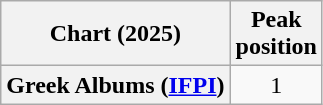<table class="wikitable sortable plainrowheaders" style="text-align:center">
<tr>
<th scope="col">Chart (2025)</th>
<th scope="col">Peak<br>position</th>
</tr>
<tr>
<th scope="row">Greek Albums (<a href='#'>IFPI</a>)</th>
<td>1</td>
</tr>
</table>
